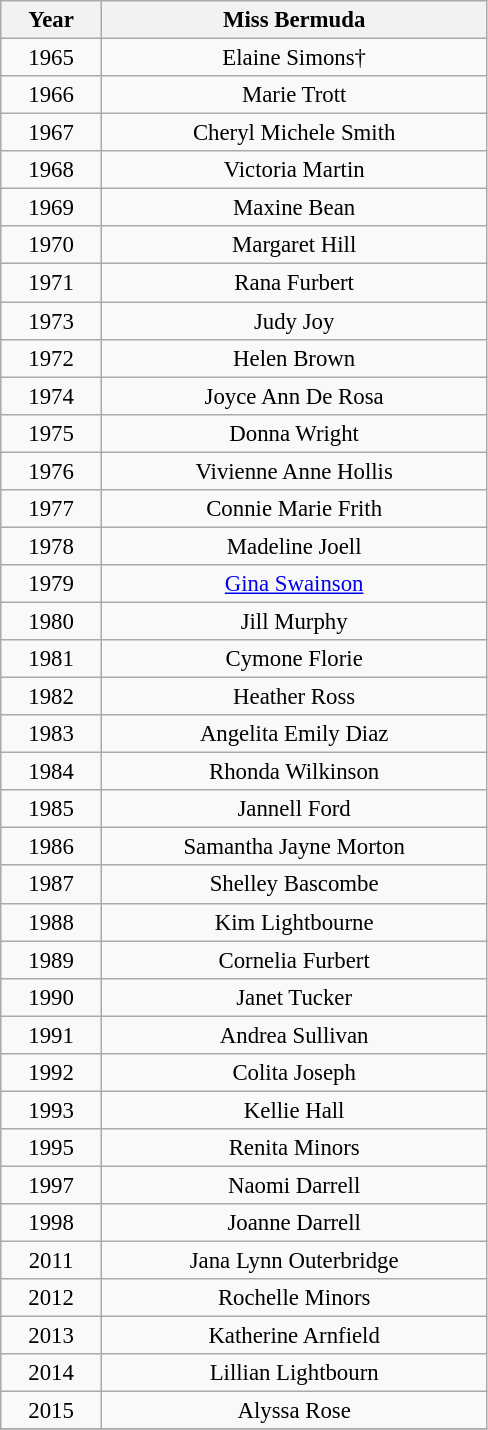<table class="wikitable sortable" style="font-size: 95%; text-align:center">
<tr>
<th width="60">Year</th>
<th width="250">Miss Bermuda</th>
</tr>
<tr>
<td>1965</td>
<td>Elaine Simons†</td>
</tr>
<tr>
<td>1966</td>
<td>Marie Trott</td>
</tr>
<tr>
<td>1967</td>
<td>Cheryl Michele Smith</td>
</tr>
<tr>
<td>1968</td>
<td>Victoria Martin</td>
</tr>
<tr>
<td>1969</td>
<td>Maxine Bean</td>
</tr>
<tr>
<td>1970</td>
<td>Margaret Hill</td>
</tr>
<tr>
<td>1971</td>
<td>Rana Furbert</td>
</tr>
<tr>
<td>1973</td>
<td>Judy Joy</td>
</tr>
<tr>
<td>1972</td>
<td>Helen Brown</td>
</tr>
<tr>
<td>1974</td>
<td>Joyce Ann De Rosa</td>
</tr>
<tr>
<td>1975</td>
<td>Donna Wright</td>
</tr>
<tr>
<td>1976</td>
<td>Vivienne Anne Hollis</td>
</tr>
<tr>
<td>1977</td>
<td>Connie Marie Frith</td>
</tr>
<tr>
<td>1978</td>
<td>Madeline Joell</td>
</tr>
<tr>
<td>1979</td>
<td><a href='#'>Gina Swainson</a></td>
</tr>
<tr>
<td>1980</td>
<td>Jill Murphy</td>
</tr>
<tr>
<td>1981</td>
<td>Cymone Florie</td>
</tr>
<tr>
<td>1982</td>
<td>Heather Ross</td>
</tr>
<tr>
<td>1983</td>
<td>Angelita Emily Diaz</td>
</tr>
<tr>
<td>1984</td>
<td>Rhonda Wilkinson</td>
</tr>
<tr>
<td>1985</td>
<td>Jannell Ford</td>
</tr>
<tr>
<td>1986</td>
<td>Samantha Jayne Morton</td>
</tr>
<tr>
<td>1987</td>
<td>Shelley Bascombe</td>
</tr>
<tr>
<td>1988</td>
<td>Kim Lightbourne</td>
</tr>
<tr>
<td>1989</td>
<td>Cornelia Furbert</td>
</tr>
<tr>
<td>1990</td>
<td>Janet Tucker</td>
</tr>
<tr>
<td>1991</td>
<td>Andrea Sullivan</td>
</tr>
<tr>
<td>1992</td>
<td>Colita Joseph</td>
</tr>
<tr>
<td>1993</td>
<td>Kellie Hall</td>
</tr>
<tr>
<td>1995</td>
<td>Renita Minors</td>
</tr>
<tr>
<td>1997</td>
<td>Naomi Darrell</td>
</tr>
<tr>
<td>1998</td>
<td>Joanne Darrell</td>
</tr>
<tr>
<td>2011</td>
<td>Jana Lynn Outerbridge</td>
</tr>
<tr>
<td>2012</td>
<td>Rochelle Minors</td>
</tr>
<tr>
<td>2013</td>
<td>Katherine Arnfield</td>
</tr>
<tr>
<td>2014</td>
<td>Lillian Lightbourn</td>
</tr>
<tr>
<td>2015</td>
<td>Alyssa Rose</td>
</tr>
<tr>
</tr>
</table>
